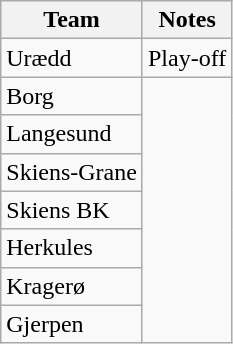<table class="wikitable">
<tr>
<th>Team</th>
<th>Notes</th>
</tr>
<tr>
<td>Urædd</td>
<td>Play-off</td>
</tr>
<tr>
<td>Borg</td>
</tr>
<tr>
<td>Langesund</td>
</tr>
<tr>
<td>Skiens-Grane</td>
</tr>
<tr>
<td>Skiens BK</td>
</tr>
<tr>
<td>Herkules</td>
</tr>
<tr>
<td>Kragerø</td>
</tr>
<tr>
<td>Gjerpen</td>
</tr>
</table>
